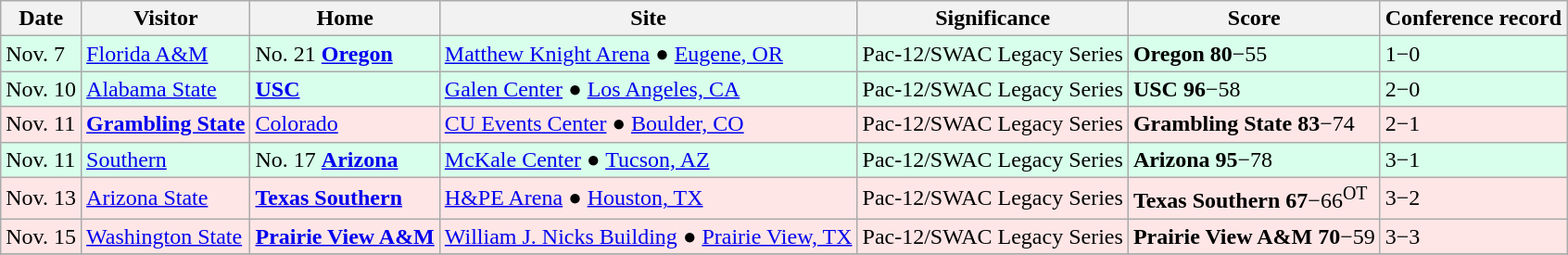<table class="wikitable">
<tr>
<th>Date</th>
<th>Visitor</th>
<th>Home</th>
<th>Site</th>
<th>Significance</th>
<th>Score</th>
<th>Conference record</th>
</tr>
<tr style="background:#d8ffeb;">
<td>Nov. 7</td>
<td><a href='#'>Florida A&M</a></td>
<td>No. 21 <strong><a href='#'>Oregon</a></strong></td>
<td><a href='#'>Matthew Knight Arena</a> ● <a href='#'>Eugene, OR</a></td>
<td>Pac-12/SWAC Legacy Series</td>
<td><strong>Oregon 80</strong>−55</td>
<td>1−0</td>
</tr>
<tr style="background:#d8ffeb;">
<td>Nov. 10</td>
<td><a href='#'>Alabama State</a></td>
<td><strong><a href='#'>USC</a></strong></td>
<td><a href='#'>Galen Center</a> ● <a href='#'>Los Angeles, CA</a></td>
<td>Pac-12/SWAC Legacy Series</td>
<td><strong>USC 96</strong>−58</td>
<td>2−0</td>
</tr>
<tr style="background:#ffe6e6;">
<td>Nov. 11</td>
<td><strong><a href='#'>Grambling State</a></strong></td>
<td><a href='#'>Colorado</a></td>
<td><a href='#'>CU Events Center</a> ● <a href='#'>Boulder, CO</a></td>
<td>Pac-12/SWAC Legacy Series</td>
<td><strong>Grambling State 83</strong>−74</td>
<td>2−1</td>
</tr>
<tr style="background:#d8ffeb;">
<td>Nov. 11</td>
<td><a href='#'>Southern</a></td>
<td>No. 17 <strong><a href='#'>Arizona</a></strong></td>
<td><a href='#'>McKale Center</a> ● <a href='#'>Tucson, AZ</a></td>
<td>Pac-12/SWAC Legacy Series</td>
<td><strong>Arizona 95</strong>−78</td>
<td>3−1</td>
</tr>
<tr style="background:#ffe6e6;">
<td>Nov. 13</td>
<td><a href='#'>Arizona State</a></td>
<td><strong><a href='#'>Texas Southern</a></strong></td>
<td><a href='#'>H&PE Arena</a> ● <a href='#'>Houston, TX</a></td>
<td>Pac-12/SWAC Legacy Series</td>
<td><strong>Texas Southern 67</strong>−66<sup>OT</sup></td>
<td>3−2</td>
</tr>
<tr style="background:#ffe6e6;">
<td>Nov. 15</td>
<td><a href='#'>Washington State</a></td>
<td><strong><a href='#'>Prairie View A&M</a></strong></td>
<td><a href='#'>William J. Nicks Building</a> ● <a href='#'>Prairie View, TX</a></td>
<td>Pac-12/SWAC Legacy Series</td>
<td><strong>Prairie View A&M 70</strong>−59</td>
<td>3−3</td>
</tr>
<tr>
</tr>
</table>
